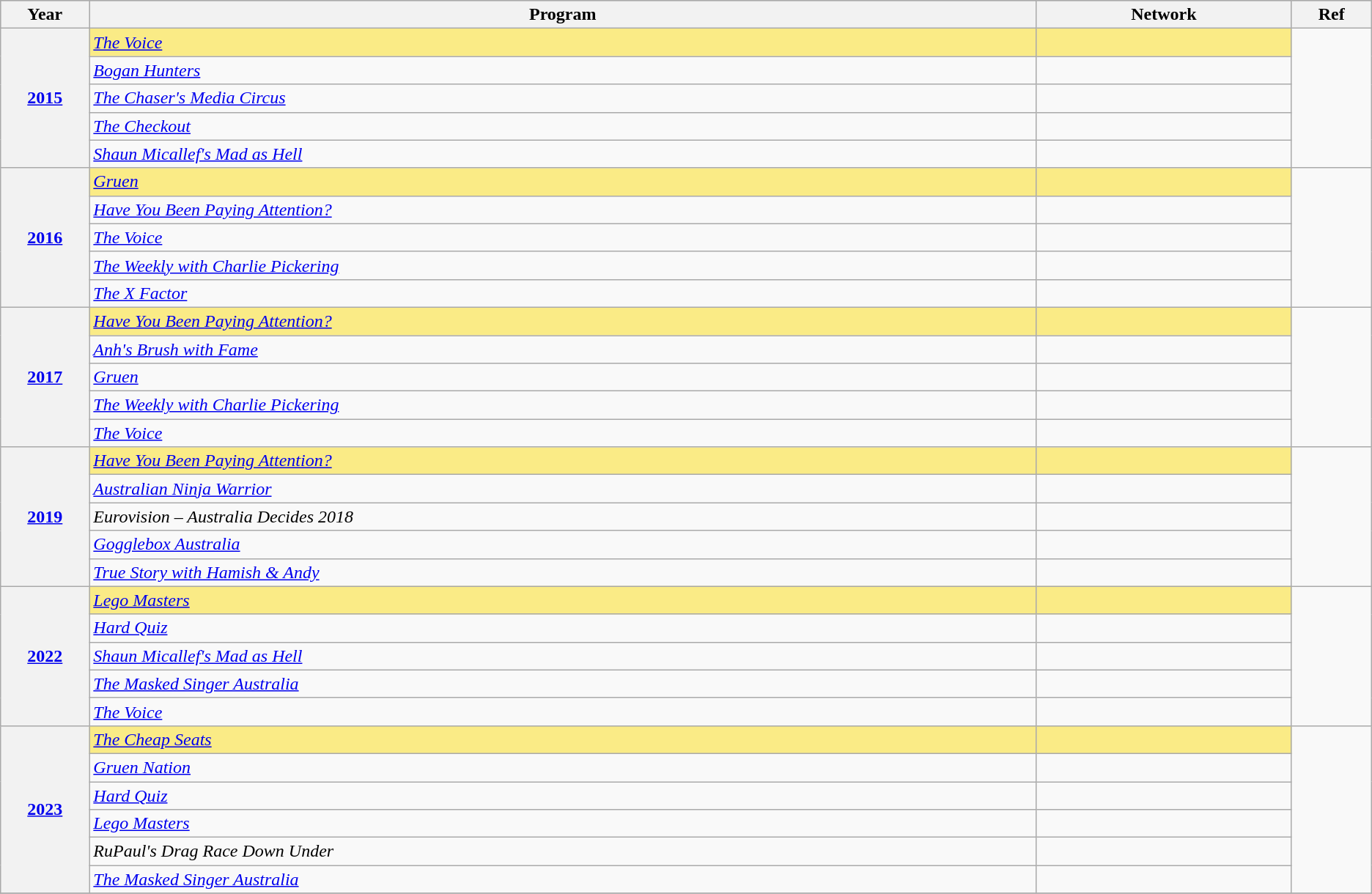<table class="wikitable sortable">
<tr style="background:#bebebe;">
<th scope="col" style="width:1%;">Year</th>
<th scope="col" style="width:16%;">Program</th>
<th scope="col" style="width:4%;">Network</th>
<th scope="col" style="width:1%;" class="unsortable">Ref</th>
</tr>
<tr>
<th scope="row" rowspan="5" style="text-align:center"><a href='#'>2015</a></th>
<td style="background:#FAEB86"><em><a href='#'>The Voice</a></em></td>
<td style="background:#FAEB86"></td>
<td rowspan="5"></td>
</tr>
<tr>
<td><em><a href='#'>Bogan Hunters</a></em></td>
<td></td>
</tr>
<tr>
<td><em><a href='#'>The Chaser's Media Circus</a></em></td>
<td></td>
</tr>
<tr>
<td><em><a href='#'>The Checkout</a></em></td>
<td></td>
</tr>
<tr>
<td><em><a href='#'>Shaun Micallef's Mad as Hell</a></em></td>
<td></td>
</tr>
<tr>
<th scope="row" rowspan="5" style="text-align:center"><a href='#'>2016</a></th>
<td style="background:#FAEB86"><em><a href='#'>Gruen</a></em></td>
<td style="background:#FAEB86"></td>
<td rowspan="5"></td>
</tr>
<tr>
<td><em><a href='#'>Have You Been Paying Attention?</a></em></td>
<td></td>
</tr>
<tr>
<td><em><a href='#'>The Voice</a></em></td>
<td></td>
</tr>
<tr>
<td><em><a href='#'>The Weekly with Charlie Pickering</a></em></td>
<td></td>
</tr>
<tr>
<td><em><a href='#'>The X Factor</a></em></td>
<td></td>
</tr>
<tr>
<th scope="row" rowspan="5" style="text-align:center"><a href='#'>2017</a></th>
<td style="background:#FAEB86"><em><a href='#'>Have You Been Paying Attention?</a></em></td>
<td style="background:#FAEB86"></td>
<td rowspan="5"></td>
</tr>
<tr>
<td><em><a href='#'>Anh's Brush with Fame</a></em></td>
<td></td>
</tr>
<tr>
<td><em><a href='#'>Gruen</a></em></td>
<td></td>
</tr>
<tr>
<td><em><a href='#'>The Weekly with Charlie Pickering</a></em></td>
<td></td>
</tr>
<tr>
<td><em><a href='#'>The Voice</a></em></td>
<td></td>
</tr>
<tr>
<th scope="row" rowspan="5" style="text-align:center"><a href='#'>2019</a></th>
<td style="background:#FAEB86"><em><a href='#'>Have You Been Paying Attention?</a></em></td>
<td style="background:#FAEB86"></td>
<td rowspan="5"></td>
</tr>
<tr>
<td><em><a href='#'>Australian Ninja Warrior</a></em></td>
<td></td>
</tr>
<tr>
<td><em>Eurovision – Australia Decides 2018</em></td>
<td></td>
</tr>
<tr>
<td><em><a href='#'>Gogglebox Australia</a></em></td>
<td></td>
</tr>
<tr>
<td><em><a href='#'>True Story with Hamish & Andy</a></em></td>
<td></td>
</tr>
<tr>
<th scope="row" rowspan="5" style="text-align:center"><a href='#'>2022</a></th>
<td style="background:#FAEB86"><em><a href='#'>Lego Masters</a></em></td>
<td style="background:#FAEB86"></td>
<td rowspan="5"></td>
</tr>
<tr>
<td><em><a href='#'>Hard Quiz</a></em></td>
<td></td>
</tr>
<tr>
<td><em><a href='#'>Shaun Micallef's Mad as Hell</a></em></td>
<td></td>
</tr>
<tr>
<td><em><a href='#'>The Masked Singer Australia</a></em></td>
<td></td>
</tr>
<tr>
<td><em><a href='#'>The Voice</a></em></td>
<td></td>
</tr>
<tr>
<th scope="row" rowspan="6" style="text-align:center"><a href='#'>2023</a></th>
<td style="background:#FAEB86"><em><a href='#'>The Cheap Seats</a></em></td>
<td style="background:#FAEB86"></td>
<td rowspan="6"></td>
</tr>
<tr>
<td><em><a href='#'>Gruen Nation</a></em></td>
<td></td>
</tr>
<tr>
<td><em><a href='#'>Hard Quiz</a></em></td>
<td></td>
</tr>
<tr>
<td><em><a href='#'>Lego Masters</a></em></td>
<td></td>
</tr>
<tr>
<td><em>RuPaul's Drag Race Down Under</em></td>
<td></td>
</tr>
<tr>
<td><em><a href='#'>The Masked Singer Australia</a></em></td>
<td></td>
</tr>
<tr>
</tr>
</table>
